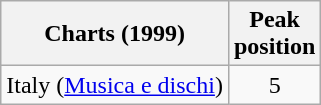<table class="wikitable">
<tr>
<th>Charts (1999)</th>
<th>Peak<br>position</th>
</tr>
<tr>
<td>Italy (<a href='#'>Musica e dischi</a>)</td>
<td align="center">5</td>
</tr>
</table>
